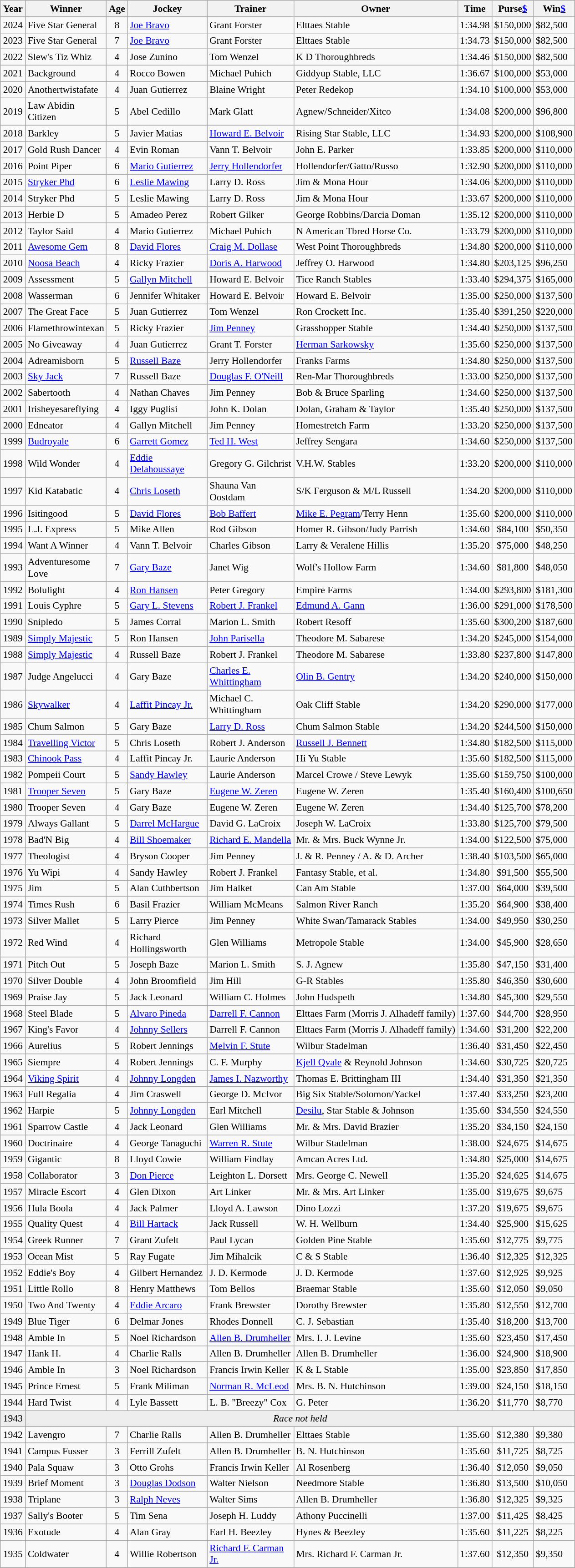<table class="wikitable sortable" style="font-size:90%">
<tr>
<th style="width:30px">Year<br></th>
<th style="width:110px">Winner<br></th>
<th style="width:20px">Age<br></th>
<th style="width:110px">Jockey<br></th>
<th style="width:120px">Trainer<br></th>
<th>Owner<br></th>
<th style="width:25px">Time<br></th>
<th style="width:25px">Purse<a href='#'>$</a></th>
<th style="width:25px">Win<a href='#'>$</a></th>
</tr>
<tr>
<td align=center>2024</td>
<td>Five Star General</td>
<td align=center>8</td>
<td><a href='#'>Joe Bravo</a></td>
<td>Grant Forster</td>
<td>Elttaes Stable</td>
<td align=center>1:34.98</td>
<td align=center>$150,000</td>
<td>$82,500</td>
</tr>
<tr>
<td align=center>2023</td>
<td>Five Star General</td>
<td align=center>7</td>
<td><a href='#'>Joe Bravo</a></td>
<td>Grant Forster</td>
<td>Elttaes Stable</td>
<td align=center>1:34.73</td>
<td align=center>$150,000</td>
<td>$82,500</td>
</tr>
<tr>
<td align=center>2022</td>
<td>Slew's Tiz Whiz</td>
<td align=center>4</td>
<td>Jose Zunino</td>
<td>Tom Wenzel</td>
<td>K D Thoroughbreds</td>
<td align=center>1:34.46</td>
<td align=center>$150,000</td>
<td>$82,500</td>
</tr>
<tr>
<td align=center>2021</td>
<td>Background</td>
<td align=center>4</td>
<td>Rocco Bowen</td>
<td>Michael Puhich</td>
<td>Giddyup Stable, LLC</td>
<td align=center>1:36.67</td>
<td align=center>$100,000</td>
<td>$53,000</td>
</tr>
<tr>
<td align=center>2020</td>
<td>Anothertwistafate</td>
<td align=center>4</td>
<td>Juan Gutierrez</td>
<td>Blaine Wright</td>
<td>Peter Redekop</td>
<td align=center>1:34.10</td>
<td align=center>$100,000</td>
<td>$53,000</td>
</tr>
<tr>
<td align=center>2019</td>
<td>Law Abidin Citizen</td>
<td align=center>5</td>
<td>Abel Cedillo</td>
<td>Mark Glatt</td>
<td>Agnew/Schneider/Xitco</td>
<td align=center>1:34.08</td>
<td align=center>$200,000</td>
<td>$96,800</td>
</tr>
<tr>
<td align=center>2018</td>
<td>Barkley</td>
<td align=center>5</td>
<td>Javier Matias</td>
<td><a href='#'>Howard E. Belvoir</a></td>
<td>Rising Star Stable, LLC</td>
<td align=center>1:34.93</td>
<td align=center>$200,000</td>
<td>$108,900</td>
</tr>
<tr>
<td align=center>2017</td>
<td>Gold Rush Dancer</td>
<td align=center>4</td>
<td>Evin Roman</td>
<td>Vann T. Belvoir</td>
<td>John E. Parker</td>
<td align=center>1:33.85</td>
<td align=center>$200,000</td>
<td>$110,000</td>
</tr>
<tr>
<td align=center>2016</td>
<td>Point Piper</td>
<td align=center>6</td>
<td><a href='#'>Mario Gutierrez</a></td>
<td><a href='#'>Jerry Hollendorfer</a></td>
<td>Hollendorfer/Gatto/Russo</td>
<td align=center>1:32.90</td>
<td align=center>$200,000</td>
<td>$110,000</td>
</tr>
<tr>
<td align=center>2015</td>
<td><a href='#'>Stryker Phd</a></td>
<td align=center>6</td>
<td><a href='#'>Leslie Mawing</a></td>
<td>Larry D. Ross</td>
<td>Jim & Mona Hour</td>
<td align=center>1:34.06</td>
<td align=center>$200,000</td>
<td>$110,000</td>
</tr>
<tr>
<td align=center>2014</td>
<td>Stryker Phd</td>
<td align=center>5</td>
<td>Leslie Mawing</td>
<td>Larry D. Ross</td>
<td>Jim & Mona Hour</td>
<td align=center>1:33.67</td>
<td align=center>$200,000</td>
<td>$110,000</td>
</tr>
<tr>
<td align=center>2013</td>
<td>Herbie D</td>
<td align=center>5</td>
<td>Amadeo Perez</td>
<td>Robert Gilker</td>
<td>George Robbins/Darcia Doman</td>
<td align=center>1:35.12</td>
<td align=center>$200,000</td>
<td>$110,000</td>
</tr>
<tr>
<td align=center>2012</td>
<td>Taylor Said</td>
<td align=center>4</td>
<td>Mario Gutierrez</td>
<td>Michael Puhich</td>
<td>N American Tbred Horse Co.</td>
<td align=center>1:33.79</td>
<td align=center>$200,000</td>
<td>$110,000</td>
</tr>
<tr>
<td align=center>2011</td>
<td><a href='#'>Awesome Gem</a></td>
<td align=center>8</td>
<td><a href='#'>David Flores</a></td>
<td><a href='#'>Craig M. Dollase</a></td>
<td>West Point Thoroughbreds</td>
<td align=center>1:34.80</td>
<td align=center>$200,000</td>
<td>$110,000</td>
</tr>
<tr>
<td align=center>2010</td>
<td><a href='#'>Noosa Beach</a></td>
<td align=center>4</td>
<td>Ricky Frazier</td>
<td><a href='#'>Doris A. Harwood</a></td>
<td>Jeffrey O. Harwood</td>
<td align=center>1:34.80</td>
<td align=center>$203,125</td>
<td>$96,250</td>
</tr>
<tr>
<td align=center>2009</td>
<td>Assessment</td>
<td align=center>5</td>
<td><a href='#'>Gallyn Mitchell</a></td>
<td>Howard E. Belvoir</td>
<td>Tice Ranch Stables</td>
<td align=center>1:33.40</td>
<td align=center>$294,375</td>
<td>$165,000</td>
</tr>
<tr>
<td align=center>2008</td>
<td>Wasserman</td>
<td align=center>6</td>
<td>Jennifer Whitaker</td>
<td>Howard E. Belvoir</td>
<td>Howard E. Belvoir</td>
<td align=center>1:35.00</td>
<td align=center>$250,000</td>
<td>$137,500</td>
</tr>
<tr>
<td align=center>2007</td>
<td>The Great Face</td>
<td align=center>5</td>
<td>Juan Gutierrez</td>
<td>Tom Wenzel</td>
<td>Ron Crockett Inc.</td>
<td align=center>1:35.40</td>
<td align=center>$391,250</td>
<td>$220,000</td>
</tr>
<tr>
<td align=center>2006</td>
<td>Flamethrowintexan</td>
<td align=center>5</td>
<td>Ricky Frazier</td>
<td><a href='#'>Jim Penney</a></td>
<td>Grasshopper Stable</td>
<td align=center>1:34.40</td>
<td align=center>$250,000</td>
<td>$137,500</td>
</tr>
<tr>
<td align=center>2005</td>
<td>No Giveaway</td>
<td align=center>4</td>
<td>Juan Gutierrez</td>
<td>Grant T. Forster</td>
<td><a href='#'>Herman Sarkowsky</a></td>
<td align=center>1:35.60</td>
<td align=center>$250,000</td>
<td>$137,500</td>
</tr>
<tr>
<td align=center>2004</td>
<td>Adreamisborn</td>
<td align=center>5</td>
<td><a href='#'>Russell Baze</a></td>
<td>Jerry Hollendorfer</td>
<td>Franks Farms</td>
<td align=center>1:34.80</td>
<td align=center>$250,000</td>
<td>$137,500</td>
</tr>
<tr>
<td align=center>2003</td>
<td><a href='#'>Sky Jack</a></td>
<td align=center>7</td>
<td>Russell Baze</td>
<td><a href='#'>Douglas F. O'Neill</a></td>
<td>Ren-Mar Thoroughbreds</td>
<td align=center>1:33.00</td>
<td align=center>$250,000</td>
<td>$137,500</td>
</tr>
<tr>
<td align=center>2002</td>
<td>Sabertooth</td>
<td align=center>4</td>
<td>Nathan Chaves</td>
<td>Jim Penney</td>
<td>Bob & Bruce Sparling</td>
<td align=center>1:34.60</td>
<td align=center>$250,000</td>
<td>$137,500</td>
</tr>
<tr>
<td align=center>2001</td>
<td>Irisheyesareflying</td>
<td align=center>4</td>
<td>Iggy Puglisi</td>
<td>John K. Dolan</td>
<td>Dolan, Graham & Taylor</td>
<td align=center>1:35.40</td>
<td align=center>$250,000</td>
<td>$137,500</td>
</tr>
<tr>
<td align=center>2000</td>
<td>Edneator</td>
<td align=center>4</td>
<td>Gallyn Mitchell</td>
<td>Jim Penney</td>
<td>Homestretch Farm</td>
<td align=center>1:33.20</td>
<td align=center>$250,000</td>
<td>$137,500</td>
</tr>
<tr>
<td align=center>1999</td>
<td><a href='#'>Budroyale</a></td>
<td align=center>6</td>
<td><a href='#'>Garrett Gomez</a></td>
<td><a href='#'>Ted H. West</a></td>
<td>Jeffrey Sengara</td>
<td align=center>1:34.60</td>
<td align=center>$250,000</td>
<td>$137,500</td>
</tr>
<tr>
<td align=center>1998</td>
<td>Wild Wonder</td>
<td align=center>4</td>
<td><a href='#'>Eddie Delahoussaye</a></td>
<td>Gregory G. Gilchrist</td>
<td>V.H.W. Stables</td>
<td align=center>1:33.20</td>
<td align=center>$200,000</td>
<td>$110,000</td>
</tr>
<tr>
<td align=center>1997</td>
<td>Kid Katabatic</td>
<td align=center>4</td>
<td><a href='#'>Chris Loseth</a></td>
<td>Shauna Van Oostdam</td>
<td>S/K Ferguson & M/L Russell</td>
<td align=center>1:34.20</td>
<td align=center>$200,000</td>
<td>$110,000</td>
</tr>
<tr>
<td align=center>1996</td>
<td>Isitingood</td>
<td align=center>5</td>
<td><a href='#'>David Flores</a></td>
<td><a href='#'>Bob Baffert</a></td>
<td><a href='#'>Mike E. Pegram</a>/Terry Henn</td>
<td align=center>1:35.60</td>
<td align=center>$200,000</td>
<td>$110,000</td>
</tr>
<tr>
<td align=center>1995</td>
<td>L.J. Express</td>
<td align=center>5</td>
<td>Mike Allen</td>
<td>Rod Gibson</td>
<td>Homer R. Gibson/Judy Parrish</td>
<td align=center>1:34.60</td>
<td align=center>$84,100</td>
<td>$50,350</td>
</tr>
<tr>
<td align=center>1994</td>
<td>Want A Winner</td>
<td align=center>4</td>
<td>Vann T. Belvoir</td>
<td>Charles Gibson</td>
<td>Larry & Veralene Hillis</td>
<td align=center>1:35.20</td>
<td align=center>$75,000</td>
<td>$48,250</td>
</tr>
<tr>
<td align=center>1993</td>
<td>Adventuresome Love</td>
<td align=center>7</td>
<td><a href='#'>Gary Baze</a></td>
<td>Janet Wig</td>
<td>Wolf's Hollow Farm</td>
<td align=center>1:34.60</td>
<td align=center>$81,800</td>
<td>$48,050</td>
</tr>
<tr>
<td align=center>1992</td>
<td>Bolulight</td>
<td align=center>4</td>
<td><a href='#'>Ron Hansen</a></td>
<td>Peter Gregory</td>
<td>Empire Farms</td>
<td align=center>1:34.00</td>
<td align=center>$293,800</td>
<td>$181,300</td>
</tr>
<tr>
<td align=center>1991</td>
<td>Louis Cyphre</td>
<td align=center>5</td>
<td><a href='#'>Gary L. Stevens</a></td>
<td><a href='#'>Robert J. Frankel</a></td>
<td><a href='#'>Edmund A. Gann</a></td>
<td align=center>1:36.00</td>
<td align=center>$291,000</td>
<td>$178,500</td>
</tr>
<tr>
<td align=center>1990</td>
<td>Snipledo</td>
<td align=center>5</td>
<td>James Corral</td>
<td>Marion L. Smith</td>
<td>Robert Resoff</td>
<td align=center>1:35.60</td>
<td align=center>$300,200</td>
<td>$187,600</td>
</tr>
<tr>
<td align=center>1989</td>
<td><a href='#'>Simply Majestic</a></td>
<td align=center>5</td>
<td>Ron Hansen</td>
<td><a href='#'>John Parisella</a></td>
<td>Theodore M. Sabarese</td>
<td align=center>1:34.20</td>
<td align=center>$245,000</td>
<td>$154,000</td>
</tr>
<tr>
<td align=center>1988</td>
<td><a href='#'>Simply Majestic</a></td>
<td align=center>4</td>
<td>Russell Baze</td>
<td>Robert J. Frankel</td>
<td>Theodore M. Sabarese</td>
<td align=center>1:33.80</td>
<td align=center>$237,800</td>
<td>$147,800</td>
</tr>
<tr>
<td align=center>1987</td>
<td>Judge Angelucci</td>
<td align=center>4</td>
<td>Gary Baze</td>
<td><a href='#'>Charles E. Whittingham</a></td>
<td><a href='#'>Olin B. Gentry</a></td>
<td align=center>1:34.20</td>
<td align=center>$240,000</td>
<td>$150,000</td>
</tr>
<tr>
<td align=center>1986</td>
<td><a href='#'>Skywalker</a></td>
<td align=center>4</td>
<td><a href='#'>Laffit Pincay Jr.</a></td>
<td>Michael C. Whittingham</td>
<td>Oak Cliff Stable</td>
<td align=center>1:34.20</td>
<td align=center>$290,000</td>
<td>$177,000</td>
</tr>
<tr>
<td align=center>1985</td>
<td>Chum Salmon</td>
<td align=center>5</td>
<td>Gary Baze</td>
<td><a href='#'>Larry D. Ross</a></td>
<td>Chum Salmon Stable</td>
<td align=center>1:34.20</td>
<td align=center>$244,500</td>
<td>$150,000</td>
</tr>
<tr>
<td align=center>1984</td>
<td><a href='#'>Travelling Victor</a></td>
<td align=center>5</td>
<td>Chris Loseth</td>
<td>Robert J. Anderson</td>
<td><a href='#'>Russell J. Bennett</a></td>
<td align=center>1:34.80</td>
<td align=center>$182,500</td>
<td>$115,000</td>
</tr>
<tr>
<td align=center>1983</td>
<td><a href='#'>Chinook Pass</a></td>
<td align=center>4</td>
<td>Laffit Pincay Jr.</td>
<td>Laurie Anderson</td>
<td>Hi Yu Stable</td>
<td align=center>1:35.60</td>
<td align=center>$182,500</td>
<td>$115,000</td>
</tr>
<tr>
<td align=center>1982</td>
<td>Pompeii Court</td>
<td align=center>5</td>
<td><a href='#'>Sandy Hawley</a></td>
<td>Laurie Anderson</td>
<td>Marcel Crowe / Steve Lewyk</td>
<td align=center>1:35.60</td>
<td align=center>$159,750</td>
<td>$100,000</td>
</tr>
<tr>
<td align=center>1981</td>
<td><a href='#'>Trooper Seven</a></td>
<td align=center>5</td>
<td>Gary Baze</td>
<td><a href='#'>Eugene W. Zeren</a></td>
<td>Eugene W. Zeren</td>
<td align=center>1:35.40</td>
<td align=center>$160,400</td>
<td>$100,650</td>
</tr>
<tr>
<td align=center>1980</td>
<td>Trooper Seven</td>
<td align=center>4</td>
<td>Gary Baze</td>
<td>Eugene W. Zeren</td>
<td>Eugene W. Zeren</td>
<td align=center>1:34.40</td>
<td align=center>$125,700</td>
<td>$78,200</td>
</tr>
<tr>
<td align=center>1979</td>
<td>Always Gallant</td>
<td align=center>5</td>
<td><a href='#'>Darrel McHargue</a></td>
<td>David G. LaCroix</td>
<td>Joseph W. LaCroix</td>
<td align=center>1:33.80</td>
<td align=center>$125,700</td>
<td>$79,500</td>
</tr>
<tr>
<td align=center>1978</td>
<td>Bad'N Big</td>
<td align=center>4</td>
<td><a href='#'>Bill Shoemaker</a></td>
<td><a href='#'>Richard E. Mandella</a></td>
<td>Mr. & Mrs. Buck Wynne Jr.</td>
<td align=center>1:34.00</td>
<td align=center>$122,500</td>
<td>$75,000</td>
</tr>
<tr>
<td align=center>1977</td>
<td>Theologist</td>
<td align=center>4</td>
<td>Bryson Cooper</td>
<td>Jim Penney</td>
<td>J. & R. Penney / A. & D. Archer</td>
<td align=center>1:38.40</td>
<td align=center>$103,500</td>
<td>$65,000</td>
</tr>
<tr>
<td align=center>1976</td>
<td>Yu Wipi</td>
<td align=center>4</td>
<td>Sandy Hawley</td>
<td>Robert J. Frankel</td>
<td>Fantasy Stable, et al.</td>
<td align=center>1:34.80</td>
<td align=center>$91,500</td>
<td>$55,500</td>
</tr>
<tr>
<td align=center>1975</td>
<td>Jim</td>
<td align=center>5</td>
<td>Alan Cuthbertson</td>
<td>Jim Halket</td>
<td>Can Am Stable</td>
<td align=center>1:37.00</td>
<td align=center>$64,000</td>
<td>$39,500</td>
</tr>
<tr>
<td align=center>1974</td>
<td>Times Rush</td>
<td align=center>6</td>
<td>Basil Frazier</td>
<td>William McMeans</td>
<td>Salmon River Ranch</td>
<td align=center>1:35.20</td>
<td align=center>$64,900</td>
<td>$38,400</td>
</tr>
<tr>
<td align=center>1973</td>
<td>Silver Mallet</td>
<td align=center>5</td>
<td>Larry Pierce</td>
<td>Jim Penney</td>
<td>White Swan/Tamarack Stables</td>
<td align=center>1:34.00</td>
<td align=center>$49,950</td>
<td>$30,250</td>
</tr>
<tr>
<td align=center>1972</td>
<td>Red Wind</td>
<td align=center>4</td>
<td>Richard Hollingsworth</td>
<td>Glen Williams</td>
<td>Metropole Stable</td>
<td align=center>1:34.00</td>
<td align=center>$45,900</td>
<td>$28,650</td>
</tr>
<tr>
<td align=center>1971</td>
<td>Pitch Out</td>
<td align=center>5</td>
<td>Joseph Baze</td>
<td>Marion L. Smith</td>
<td>S. J. Agnew</td>
<td align=center>1:35.80</td>
<td align=center>$47,150</td>
<td>$31,400</td>
</tr>
<tr>
<td align=center>1970</td>
<td>Silver Double</td>
<td align=center>4</td>
<td>John Broomfield</td>
<td>Jim Hill</td>
<td>G-R Stables</td>
<td align=center>1:35.80</td>
<td align=center>$46,350</td>
<td>$30,600</td>
</tr>
<tr>
<td align=center>1969</td>
<td>Praise Jay</td>
<td align=center>5</td>
<td>Jack Leonard</td>
<td>William C. Holmes</td>
<td>John Hudspeth</td>
<td align=center>1:34.80</td>
<td align=center>$45,300</td>
<td>$29,550</td>
</tr>
<tr>
<td align=center>1968</td>
<td>Steel Blade</td>
<td align=center>5</td>
<td><a href='#'>Alvaro Pineda</a></td>
<td><a href='#'>Darrell F. Cannon</a></td>
<td>Elttaes Farm (Morris J. Alhadeff family)</td>
<td align=center>1:37.60</td>
<td align=center>$44,700</td>
<td>$28,950</td>
</tr>
<tr>
<td align=center>1967</td>
<td>King's Favor</td>
<td align=center>4</td>
<td><a href='#'>Johnny Sellers</a></td>
<td>Darrell F. Cannon</td>
<td>Elttaes Farm (Morris J. Alhadeff family)</td>
<td align=center>1:34.60</td>
<td align=center>$31,200</td>
<td>$22,200</td>
</tr>
<tr>
<td align=center>1966</td>
<td>Aurelius</td>
<td align=center>5</td>
<td>Robert Jennings</td>
<td><a href='#'>Melvin F. Stute</a></td>
<td>Wilbur Stadelman</td>
<td align=center>1:36.40</td>
<td align=center>$31,450</td>
<td>$22,450</td>
</tr>
<tr>
<td align=center>1965</td>
<td>Siempre</td>
<td align=center>4</td>
<td>Robert Jennings</td>
<td>C. F. Murphy</td>
<td><a href='#'>Kjell Qvale</a> & Reynold Johnson</td>
<td align=center>1:34.60</td>
<td align=center>$30,725</td>
<td>$20,725</td>
</tr>
<tr>
<td align=center>1964</td>
<td><a href='#'>Viking Spirit</a></td>
<td align=center>4</td>
<td><a href='#'>Johnny Longden</a></td>
<td><a href='#'>James I. Nazworthy</a></td>
<td>Thomas E. Brittingham III</td>
<td align=center>1:34.40</td>
<td align=center>$31,350</td>
<td>$21,350</td>
</tr>
<tr>
<td align=center>1963</td>
<td>Full Regalia</td>
<td align=center>4</td>
<td>Jim Craswell</td>
<td>George D. McIvor</td>
<td>Big Six Stable/Solomon/Yackel</td>
<td align=center>1:37.40</td>
<td align=center>$33,250</td>
<td>$23,200</td>
</tr>
<tr>
<td align=center>1962</td>
<td>Harpie</td>
<td align=center>5</td>
<td><a href='#'>Johnny Longden</a></td>
<td>Earl Mitchell</td>
<td><a href='#'>Desilu</a>, Star Stable & Johnson</td>
<td align=center>1:35.60</td>
<td align=center>$34,550</td>
<td>$24,550</td>
</tr>
<tr>
<td align=center>1961</td>
<td>Sparrow Castle</td>
<td align=center>4</td>
<td>Jack Leonard</td>
<td>Glen Williams</td>
<td>Mr. & Mrs. David Brazier</td>
<td align=center>1:35.20</td>
<td align=center>$34,150</td>
<td>$24,150</td>
</tr>
<tr>
<td align=center>1960</td>
<td>Doctrinaire</td>
<td align=center>4</td>
<td>George Tanaguchi</td>
<td><a href='#'>Warren R. Stute</a></td>
<td>Wilbur Stadelman</td>
<td align=center>1:38.00</td>
<td align=center>$24,675</td>
<td>$14,675</td>
</tr>
<tr>
<td align=center>1959</td>
<td>Gigantic</td>
<td align=center>8</td>
<td>Lloyd Cowie</td>
<td>William Findlay</td>
<td>Amcan Acres Ltd.</td>
<td align=center>1:34.80</td>
<td align=center>$25,000</td>
<td>$14,675</td>
</tr>
<tr>
<td align=center>1958</td>
<td>Collaborator</td>
<td align=center>3</td>
<td><a href='#'>Don Pierce</a></td>
<td>Leighton L. Dorsett</td>
<td>Mrs. George C. Newell</td>
<td align=center>1:35.20</td>
<td align=center>$24,625</td>
<td>$14,675</td>
</tr>
<tr>
<td align=center>1957</td>
<td>Miracle Escort</td>
<td align=center>4</td>
<td>Glen Dixon</td>
<td>Art Linker</td>
<td>Mr. & Mrs. Art Linker</td>
<td align=center>1:35.00</td>
<td align=center>$19,675</td>
<td>$9,675</td>
</tr>
<tr>
<td align=center>1956</td>
<td>Hula Boola</td>
<td align=center>4</td>
<td>Jack Palmer</td>
<td>Lloyd A. Lawson</td>
<td>Dino Lozzi</td>
<td align=center>1:37.20</td>
<td align=center>$19,675</td>
<td>$9,675</td>
</tr>
<tr>
<td align=center>1955</td>
<td>Quality Quest</td>
<td align=center>4</td>
<td><a href='#'>Bill Hartack</a></td>
<td>Jack Russell</td>
<td>W. H. Wellburn</td>
<td align=center>1:34.40</td>
<td align=center>$25,900</td>
<td>$15,625</td>
</tr>
<tr>
<td align=center>1954</td>
<td>Greek Runner</td>
<td align=center>7</td>
<td>Grant Zufelt</td>
<td>Paul Lycan</td>
<td>Golden Pine Stable</td>
<td align=center>1:35.60</td>
<td align=center>$12,775</td>
<td>$9,775</td>
</tr>
<tr>
<td align=center>1953</td>
<td>Ocean Mist</td>
<td align=center>5</td>
<td>Ray Fugate</td>
<td>Jim Mihalcik</td>
<td>C & S Stable</td>
<td align=center>1:36.40</td>
<td align=center>$12,325</td>
<td>$12,325</td>
</tr>
<tr>
<td align=center>1952</td>
<td>Eddie's Boy</td>
<td align=center>4</td>
<td>Gilbert Hernandez</td>
<td>J. D. Kermode</td>
<td>J. D. Kermode</td>
<td align=center>1:37.60</td>
<td align=center>$12,925</td>
<td>$9,925</td>
</tr>
<tr>
<td align=center>1951</td>
<td>Little Rollo</td>
<td align=center>8</td>
<td>Henry Matthews</td>
<td>Tom Bellos</td>
<td>Braemar Stable</td>
<td align=center>1:35.60</td>
<td align=center>$12,050</td>
<td>$9,050</td>
</tr>
<tr>
<td align=center>1950</td>
<td>Two And Twenty</td>
<td align=center>4</td>
<td><a href='#'>Eddie Arcaro</a></td>
<td>Frank Brewster</td>
<td>Dorothy Brewster</td>
<td align=center>1:35.80</td>
<td align=center>$12,550</td>
<td>$12,700</td>
</tr>
<tr>
<td align=center>1949</td>
<td>Blue Tiger</td>
<td align=center>6</td>
<td>Delmar Jones</td>
<td>Rhodes Donnell</td>
<td>C. J. Sebastian</td>
<td align=center>1:35.40</td>
<td align=center>$18,200</td>
<td>$13,700</td>
</tr>
<tr>
<td align=center>1948</td>
<td>Amble In</td>
<td align=center>5</td>
<td>Noel Richardson</td>
<td><a href='#'>Allen B. Drumheller</a></td>
<td>Mrs. I. J. Levine</td>
<td align=center>1:35.60</td>
<td align=center>$23,450</td>
<td>$17,450</td>
</tr>
<tr>
<td align=center>1947</td>
<td>Hank H.</td>
<td align=center>4</td>
<td>Charlie Ralls</td>
<td>Allen B. Drumheller</td>
<td>Allen B. Drumheller</td>
<td align=center>1:36.00</td>
<td align=center>$24,900</td>
<td>$18,900</td>
</tr>
<tr>
<td align=center>1946</td>
<td>Amble In</td>
<td align=center>3</td>
<td>Noel Richardson</td>
<td>Francis Irwin Keller</td>
<td>K & L Stable</td>
<td align=center>1:35.00</td>
<td align=center>$23,850</td>
<td>$17,850</td>
</tr>
<tr>
<td align=center>1945</td>
<td>Prince Ernest</td>
<td align=center>5</td>
<td>Frank Miliman</td>
<td><a href='#'>Norman R. McLeod</a></td>
<td>Mrs. B. N. Hutchinson</td>
<td align=center>1:39.00</td>
<td align=center>$24,150</td>
<td>$18,150</td>
</tr>
<tr>
<td align=center>1944</td>
<td>Hard Twist</td>
<td align=center>4</td>
<td>Lyle Bassett</td>
<td>L. B. "Breezy" Cox</td>
<td>G. Peter</td>
<td align=center>1:36.20</td>
<td align=center>$11,770</td>
<td>$8,770</td>
</tr>
<tr bgcolor="#eeeeee">
<td align=center>1943</td>
<td colspan="8" align="center"><em>Race not held</em></td>
</tr>
<tr>
<td align=center>1942</td>
<td>Lavengro</td>
<td align=center>7</td>
<td>Charlie Ralls</td>
<td>Allen B. Drumheller</td>
<td>Elttaes Stable</td>
<td align=center>1:35.60</td>
<td align=center>$12,380</td>
<td>$9,380</td>
</tr>
<tr>
<td align=center>1941</td>
<td>Campus Fusser</td>
<td align=center>3</td>
<td>Ferrill Zufelt</td>
<td>Allen B. Drumheller</td>
<td>B. N. Hutchinson</td>
<td align=center>1:35.60</td>
<td align=center>$11,725</td>
<td>$8,725</td>
</tr>
<tr>
<td align=center>1940</td>
<td>Pala Squaw</td>
<td align=center>3</td>
<td>Otto Grohs</td>
<td>Francis Irwin Keller</td>
<td>Al Rosenberg</td>
<td align=center>1:36.40</td>
<td align=center>$12,050</td>
<td>$9,050</td>
</tr>
<tr>
<td align=center>1939</td>
<td>Brief Moment</td>
<td align=center>3</td>
<td><a href='#'>Douglas Dodson</a></td>
<td>Walter Nielson</td>
<td>Needmore Stable</td>
<td align=center>1:36.80</td>
<td align=center>$13,500</td>
<td>$10,050</td>
</tr>
<tr>
<td align=center>1938</td>
<td>Triplane</td>
<td align=center>3</td>
<td><a href='#'>Ralph Neves</a></td>
<td>Walter Sims</td>
<td>Allen B. Drumheller</td>
<td align=center>1:36.80</td>
<td align=center>$12,325</td>
<td>$9,325</td>
</tr>
<tr>
<td align=center>1937</td>
<td>Sally's Booter</td>
<td align=center>5</td>
<td>Tim Sena</td>
<td>Joseph H. Luddy</td>
<td>Athony Puccinelli</td>
<td align=center>1:37.00</td>
<td align=center>$11,425</td>
<td>$8,425</td>
</tr>
<tr>
<td align=center>1936</td>
<td>Exotude</td>
<td align=center>4</td>
<td>Alan Gray</td>
<td>Earl H. Beezley</td>
<td>Hynes & Beezley</td>
<td align=center>1:35.60</td>
<td align=center>$11,225</td>
<td>$8,225</td>
</tr>
<tr>
<td align=center>1935</td>
<td>Coldwater</td>
<td align=center>4</td>
<td>Willie Robertson</td>
<td><a href='#'>Richard F. Carman Jr.</a></td>
<td>Mrs. Richard F. Carman Jr.</td>
<td align=center>1:37.60</td>
<td align=center>$12,350</td>
<td>$9,350</td>
</tr>
<tr>
</tr>
</table>
